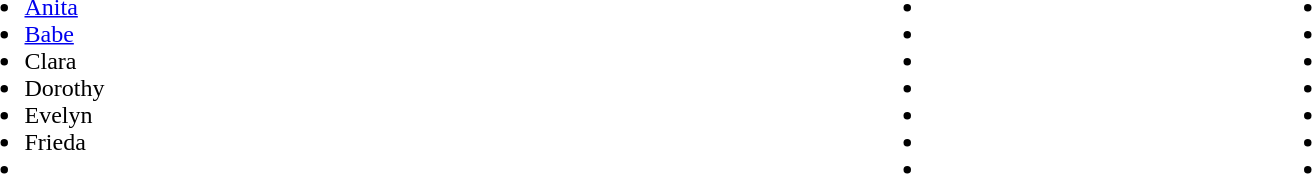<table width=90%>
<tr>
<td><br><ul><li><a href='#'>Anita</a></li><li><a href='#'>Babe</a></li><li>Clara</li><li>Dorothy</li><li>Evelyn</li><li>Frieda</li><li></li></ul></td>
<td><br><ul><li></li><li></li><li></li><li></li><li></li><li></li><li></li></ul></td>
<td><br><ul><li></li><li></li><li></li><li></li><li></li><li></li><li></li></ul></td>
</tr>
</table>
